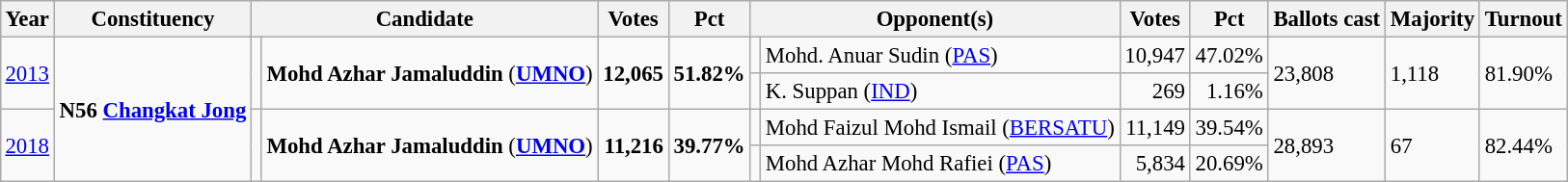<table class="wikitable" style="margin:0.5em ; font-size:95%">
<tr>
<th>Year</th>
<th>Constituency</th>
<th colspan="2">Candidate</th>
<th>Votes</th>
<th>Pct</th>
<th colspan="2">Opponent(s)</th>
<th>Votes</th>
<th>Pct</th>
<th>Ballots cast</th>
<th>Majority</th>
<th>Turnout</th>
</tr>
<tr>
<td rowspan="2"><a href='#'>2013</a></td>
<td rowspan="4"><strong>N56 <a href='#'>Changkat Jong</a></strong></td>
<td rowspan="2" ></td>
<td rowspan="2"><strong>Mohd Azhar Jamaluddin</strong> (<a href='#'><strong>UMNO</strong></a>)</td>
<td rowspan="2" align=right><strong>12,065</strong></td>
<td rowspan="2"><strong>51.82%</strong></td>
<td></td>
<td>Mohd. Anuar Sudin (<a href='#'>PAS</a>)</td>
<td align=right>10,947</td>
<td>47.02%</td>
<td rowspan="2">23,808</td>
<td rowspan="2">1,118</td>
<td rowspan="2">81.90%</td>
</tr>
<tr>
<td></td>
<td>K. Suppan (<a href='#'>IND</a>)</td>
<td align=right>269</td>
<td align=right>1.16%</td>
</tr>
<tr>
<td rowspan="2"><a href='#'>2018</a></td>
<td rowspan="2" ></td>
<td rowspan="2"><strong>Mohd Azhar Jamaluddin</strong> (<a href='#'><strong>UMNO</strong></a>)</td>
<td rowspan="2" align=right><strong>11,216</strong></td>
<td rowspan="2"><strong>39.77%</strong></td>
<td></td>
<td>Mohd Faizul Mohd Ismail (<a href='#'>BERSATU</a>)</td>
<td align=right>11,149</td>
<td>39.54%</td>
<td rowspan="2">28,893</td>
<td rowspan="2">67</td>
<td rowspan="2">82.44%</td>
</tr>
<tr>
<td></td>
<td>Mohd Azhar Mohd Rafiei (<a href='#'>PAS</a>)</td>
<td align=right>5,834</td>
<td>20.69%</td>
</tr>
</table>
